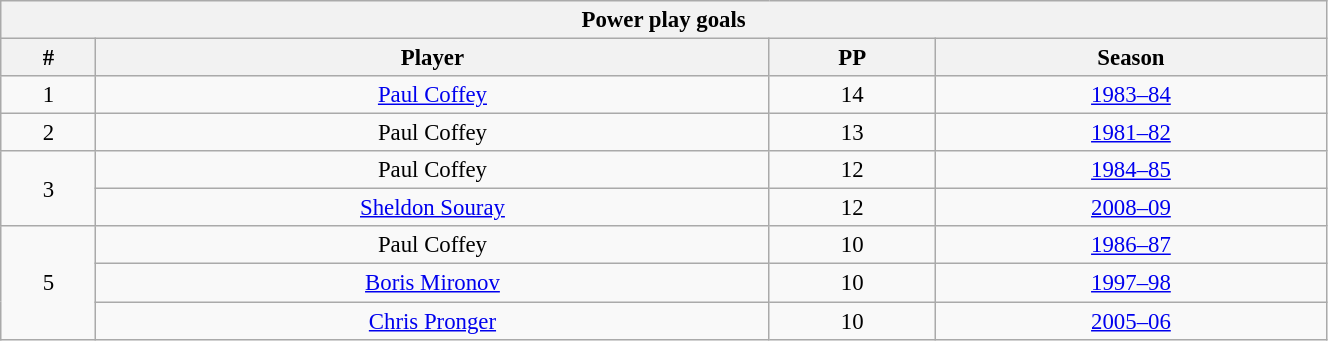<table class="wikitable" style="text-align: center; font-size: 95%" width="70%">
<tr>
<th colspan="4">Power play goals</th>
</tr>
<tr>
<th>#</th>
<th>Player</th>
<th>PP</th>
<th>Season</th>
</tr>
<tr>
<td>1</td>
<td><a href='#'>Paul Coffey</a></td>
<td>14</td>
<td><a href='#'>1983–84</a></td>
</tr>
<tr>
<td>2</td>
<td>Paul Coffey</td>
<td>13</td>
<td><a href='#'>1981–82</a></td>
</tr>
<tr>
<td rowspan="2">3</td>
<td>Paul Coffey</td>
<td>12</td>
<td><a href='#'>1984–85</a></td>
</tr>
<tr>
<td><a href='#'>Sheldon Souray</a></td>
<td>12</td>
<td><a href='#'>2008–09</a></td>
</tr>
<tr>
<td rowspan="3">5</td>
<td>Paul Coffey</td>
<td>10</td>
<td><a href='#'>1986–87</a></td>
</tr>
<tr>
<td><a href='#'>Boris Mironov</a></td>
<td>10</td>
<td><a href='#'>1997–98</a></td>
</tr>
<tr>
<td><a href='#'>Chris Pronger</a></td>
<td>10</td>
<td><a href='#'>2005–06</a></td>
</tr>
</table>
